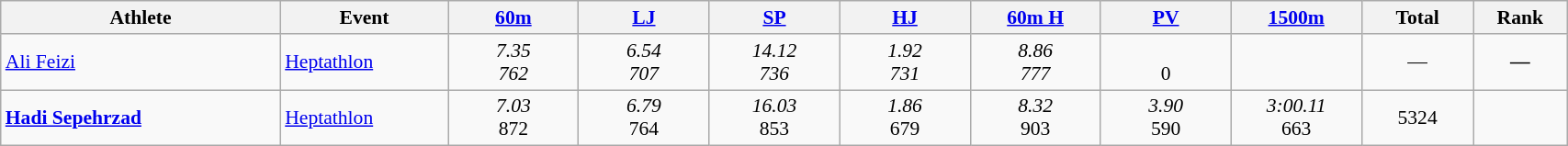<table class="wikitable" width="90%" style="text-align:center; font-size:90%">
<tr>
<th width="15%">Athlete</th>
<th width="9%">Event</th>
<th width="7%"><a href='#'>60m</a></th>
<th width="7%"><a href='#'>LJ</a></th>
<th width="7%"><a href='#'>SP</a></th>
<th width="7%"><a href='#'>HJ</a></th>
<th width="7%"><a href='#'>60m H</a></th>
<th width="7%"><a href='#'>PV</a></th>
<th width="7%"><a href='#'>1500m</a></th>
<th width="6%">Total</th>
<th width="5%">Rank</th>
</tr>
<tr>
<td align="left"><a href='#'>Ali Feizi</a></td>
<td align="left"><a href='#'>Heptathlon</a></td>
<td><em>7.35<br>762</em></td>
<td><em>6.54<br>707</em></td>
<td><em>14.12<br>736</em></td>
<td><em>1.92<br>731</em></td>
<td><em>8.86<br>777</em></td>
<td><em></em><br>0</td>
<td></td>
<td>—</td>
<td><strong>—</strong></td>
</tr>
<tr>
<td align="left"><strong><a href='#'>Hadi Sepehrzad</a></strong></td>
<td align="left"><a href='#'>Heptathlon</a></td>
<td><em>7.03</em><br>872</td>
<td><em>6.79</em><br>764</td>
<td><em>16.03</em><br>853</td>
<td><em>1.86</em><br>679</td>
<td><em>8.32</em><br>903</td>
<td><em>3.90</em><br>590</td>
<td><em>3:00.11</em><br>663</td>
<td>5324</td>
<td></td>
</tr>
</table>
